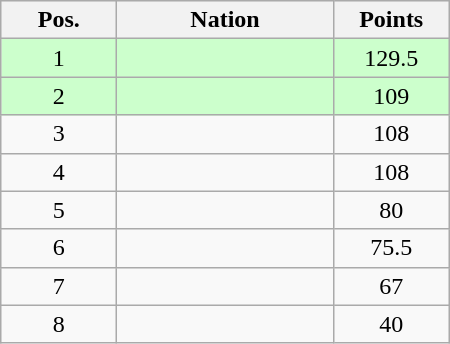<table class="wikitable gauche" cellspacing="1" style="width:300px;">
<tr style="background:#efefef; text-align:center;">
<th style="width:70px;">Pos.</th>
<th>Nation</th>
<th style="width:70px;">Points</th>
</tr>
<tr style="vertical-align:top; text-align:center; background:#ccffcc;">
<td>1</td>
<td style="text-align:left;"></td>
<td>129.5</td>
</tr>
<tr style="vertical-align:top; text-align:center; background:#ccffcc;">
<td>2</td>
<td style="text-align:left;"></td>
<td>109</td>
</tr>
<tr style="vertical-align:top; text-align:center;">
<td>3</td>
<td style="text-align:left;"></td>
<td>108</td>
</tr>
<tr style="vertical-align:top; text-align:center;">
<td>4</td>
<td style="text-align:left;"></td>
<td>108</td>
</tr>
<tr style="vertical-align:top; text-align:center;">
<td>5</td>
<td style="text-align:left;"></td>
<td>80</td>
</tr>
<tr style="vertical-align:top; text-align:center;">
<td>6</td>
<td style="text-align:left;"></td>
<td>75.5</td>
</tr>
<tr style="vertical-align:top; text-align:center;">
<td>7</td>
<td style="text-align:left;"></td>
<td>67</td>
</tr>
<tr style="vertical-align:top; text-align:center;">
<td>8</td>
<td style="text-align:left;"></td>
<td>40</td>
</tr>
</table>
